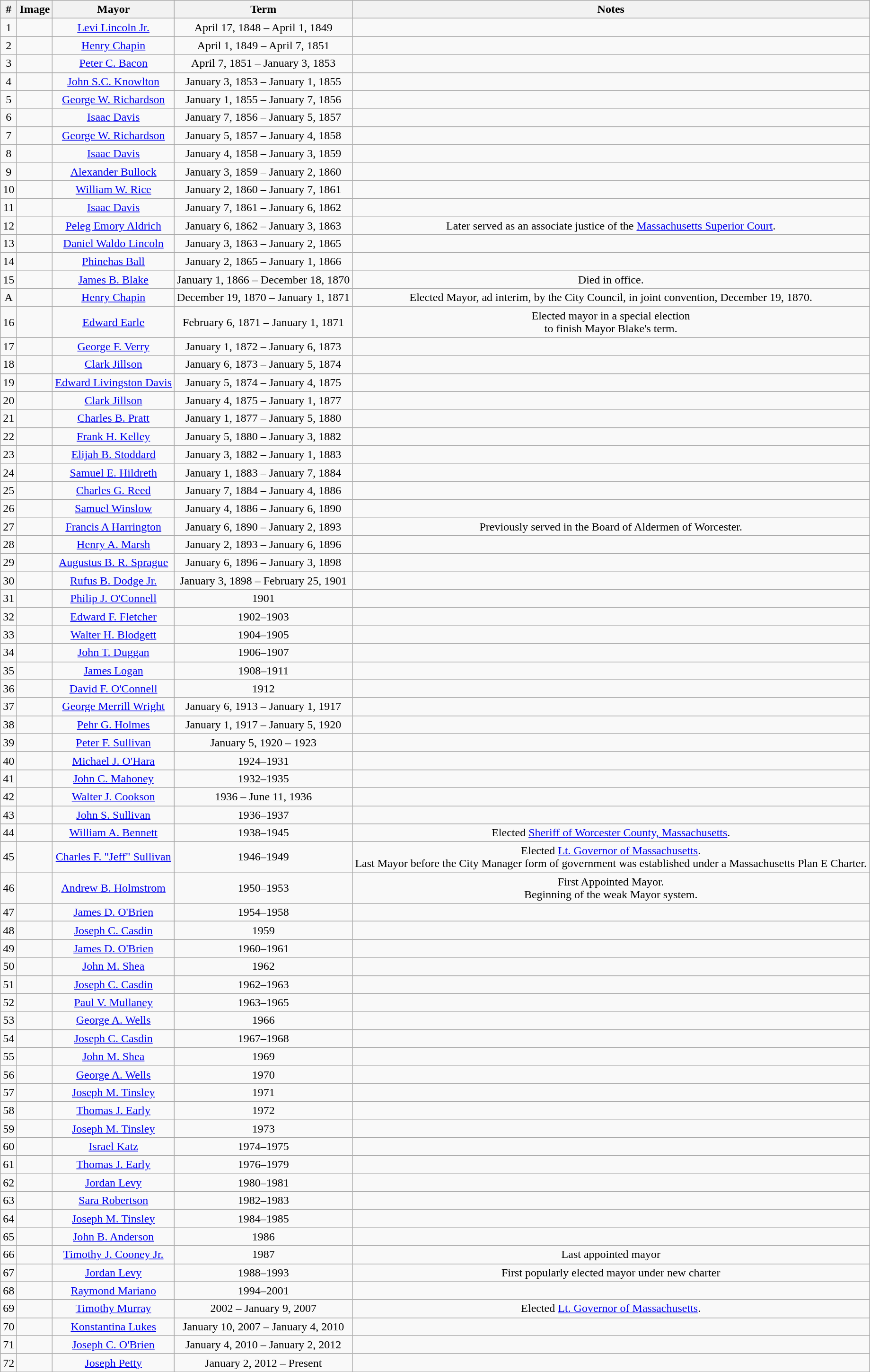<table class="wikitable sortable" style="text-align:center">
<tr>
<th>#</th>
<th>Image</th>
<th>Mayor</th>
<th>Term</th>
<th>Notes</th>
</tr>
<tr>
<td>1</td>
<td nowrap align=left></td>
<td><a href='#'>Levi Lincoln Jr.</a></td>
<td>April 17, 1848 – April 1, 1849</td>
<td></td>
</tr>
<tr>
<td>2</td>
<td nowrap align=left></td>
<td><a href='#'>Henry Chapin</a></td>
<td>April 1, 1849 – April 7, 1851</td>
<td></td>
</tr>
<tr>
<td>3</td>
<td nowrap align=left></td>
<td><a href='#'>Peter C. Bacon</a></td>
<td>April 7, 1851 – January 3, 1853</td>
<td></td>
</tr>
<tr>
<td>4</td>
<td nowrap align=left></td>
<td><a href='#'>John S.C. Knowlton</a></td>
<td>January 3, 1853 – January 1, 1855</td>
<td></td>
</tr>
<tr>
<td>5</td>
<td nowrap align=left></td>
<td><a href='#'>George W. Richardson</a></td>
<td>January 1, 1855 – January 7, 1856</td>
<td></td>
</tr>
<tr>
<td>6</td>
<td nowrap align=left></td>
<td><a href='#'>Isaac Davis</a></td>
<td>January 7, 1856 – January 5, 1857</td>
<td></td>
</tr>
<tr>
<td>7</td>
<td nowrap align=left></td>
<td><a href='#'>George W. Richardson</a></td>
<td>January 5, 1857 – January 4, 1858</td>
<td></td>
</tr>
<tr>
<td>8</td>
<td nowrap align=left></td>
<td><a href='#'>Isaac Davis</a></td>
<td>January 4, 1858 – January 3, 1859</td>
<td></td>
</tr>
<tr>
<td>9</td>
<td nowrap align=left></td>
<td><a href='#'>Alexander Bullock</a></td>
<td>January 3, 1859 – January 2, 1860</td>
<td></td>
</tr>
<tr>
<td>10</td>
<td nowrap align=left></td>
<td><a href='#'>William W. Rice</a></td>
<td>January 2, 1860 – January 7, 1861</td>
<td></td>
</tr>
<tr>
<td>11</td>
<td nowrap align=left></td>
<td><a href='#'>Isaac Davis</a></td>
<td>January 7, 1861 – January 6, 1862</td>
<td></td>
</tr>
<tr>
<td>12</td>
<td nowrap align=left></td>
<td><a href='#'>Peleg Emory Aldrich</a></td>
<td>January 6, 1862 – January 3, 1863</td>
<td>Later served as an associate justice of the <a href='#'>Massachusetts Superior Court</a>.</td>
</tr>
<tr>
<td>13</td>
<td nowrap align=left></td>
<td><a href='#'>Daniel Waldo Lincoln</a></td>
<td>January 3, 1863 – January 2, 1865</td>
<td></td>
</tr>
<tr>
<td>14</td>
<td nowrap align=left></td>
<td><a href='#'>Phinehas Ball</a></td>
<td>January 2, 1865 – January 1, 1866</td>
<td></td>
</tr>
<tr>
<td>15</td>
<td nowrap align=left></td>
<td><a href='#'>James B. Blake</a></td>
<td>January 1, 1866 – December 18, 1870</td>
<td>Died in office.</td>
</tr>
<tr>
<td>A</td>
<td nowrap align=left></td>
<td><a href='#'>Henry Chapin</a></td>
<td>December 19, 1870 – January 1, 1871</td>
<td>Elected Mayor, ad interim, by the City Council, in joint convention, December 19, 1870.</td>
</tr>
<tr>
<td>16</td>
<td nowrap align=left></td>
<td><a href='#'>Edward Earle</a></td>
<td>February 6, 1871 – January 1, 1871</td>
<td>Elected mayor in a special election<br>to finish Mayor Blake's term.</td>
</tr>
<tr>
<td>17</td>
<td nowrap align=left></td>
<td><a href='#'>George F. Verry</a></td>
<td>January 1, 1872 – January 6, 1873</td>
<td></td>
</tr>
<tr>
<td>18</td>
<td nowrap align=left></td>
<td><a href='#'>Clark Jillson</a></td>
<td>January 6, 1873 – January 5, 1874</td>
<td></td>
</tr>
<tr>
<td>19</td>
<td nowrap align=left></td>
<td><a href='#'>Edward Livingston Davis</a></td>
<td>January 5, 1874 – January 4, 1875</td>
<td></td>
</tr>
<tr>
<td>20</td>
<td nowrap align=left></td>
<td><a href='#'>Clark Jillson</a></td>
<td>January 4, 1875 – January 1, 1877</td>
<td></td>
</tr>
<tr>
<td>21</td>
<td nowrap align=left></td>
<td><a href='#'>Charles B. Pratt</a></td>
<td>January 1, 1877 – January 5, 1880</td>
<td></td>
</tr>
<tr>
<td>22</td>
<td nowrap align=left></td>
<td><a href='#'>Frank H. Kelley</a></td>
<td>January 5, 1880 – January 3, 1882</td>
<td></td>
</tr>
<tr>
<td>23</td>
<td nowrap align=left></td>
<td><a href='#'>Elijah B. Stoddard</a></td>
<td>January 3, 1882 – January 1, 1883</td>
<td></td>
</tr>
<tr>
<td>24</td>
<td nowrap align=left></td>
<td><a href='#'>Samuel E. Hildreth</a></td>
<td>January 1, 1883 – January 7, 1884</td>
<td></td>
</tr>
<tr>
<td>25</td>
<td nowrap align=left></td>
<td><a href='#'>Charles G. Reed</a></td>
<td>January 7, 1884 – January 4, 1886</td>
<td></td>
</tr>
<tr>
<td>26</td>
<td nowrap align=left></td>
<td><a href='#'>Samuel Winslow</a></td>
<td>January 4, 1886 – January 6, 1890</td>
<td></td>
</tr>
<tr>
<td>27</td>
<td nowrap align=left></td>
<td><a href='#'>Francis A Harrington</a></td>
<td>January 6, 1890 – January 2, 1893</td>
<td>Previously served in the Board of Aldermen of Worcester.</td>
</tr>
<tr>
<td>28</td>
<td nowrap="" align="left"></td>
<td><a href='#'>Henry A. Marsh</a></td>
<td>January 2, 1893 – January 6, 1896</td>
<td></td>
</tr>
<tr>
<td>29</td>
<td nowrap="" align="left"></td>
<td><a href='#'>Augustus B. R. Sprague</a></td>
<td>January 6, 1896 – January 3, 1898</td>
<td></td>
</tr>
<tr>
<td>30</td>
<td nowrap="" align="left"></td>
<td><a href='#'>Rufus B. Dodge Jr.</a></td>
<td>January 3, 1898 – February 25, 1901</td>
<td></td>
</tr>
<tr>
<td>31</td>
<td nowrap align=left></td>
<td><a href='#'>Philip J. O'Connell</a></td>
<td>1901</td>
<td></td>
</tr>
<tr>
<td>32</td>
<td nowrap align=left></td>
<td><a href='#'>Edward F. Fletcher</a></td>
<td>1902–1903</td>
<td></td>
</tr>
<tr>
<td>33</td>
<td nowrap align=left></td>
<td><a href='#'>Walter H. Blodgett</a></td>
<td>1904–1905</td>
<td></td>
</tr>
<tr>
<td>34</td>
<td nowrap align=left></td>
<td><a href='#'>John T. Duggan</a></td>
<td>1906–1907</td>
<td></td>
</tr>
<tr>
<td>35</td>
<td nowrap align=left></td>
<td><a href='#'>James Logan</a></td>
<td>1908–1911</td>
<td></td>
</tr>
<tr>
<td>36</td>
<td nowrap align=left></td>
<td><a href='#'>David F. O'Connell</a></td>
<td>1912</td>
<td></td>
</tr>
<tr>
<td>37</td>
<td nowrap align=left></td>
<td><a href='#'>George Merrill Wright</a></td>
<td>January 6, 1913 – January 1, 1917</td>
<td></td>
</tr>
<tr>
<td>38</td>
<td nowrap align=left></td>
<td><a href='#'>Pehr G. Holmes</a></td>
<td>January 1, 1917 – January 5, 1920</td>
<td></td>
</tr>
<tr>
<td>39</td>
<td nowrap align=left></td>
<td><a href='#'>Peter F. Sullivan</a></td>
<td>January 5, 1920 – 1923</td>
<td></td>
</tr>
<tr>
<td>40</td>
<td nowrap align=left></td>
<td><a href='#'>Michael J. O'Hara</a></td>
<td>1924–1931</td>
<td></td>
</tr>
<tr>
<td>41</td>
<td nowrap align=left></td>
<td><a href='#'>John C. Mahoney</a></td>
<td>1932–1935</td>
<td></td>
</tr>
<tr>
<td>42</td>
<td nowrap align=left></td>
<td><a href='#'>Walter J. Cookson</a></td>
<td>1936 – June 11, 1936</td>
<td></td>
</tr>
<tr>
<td>43</td>
<td nowrap align=left></td>
<td><a href='#'>John S. Sullivan</a></td>
<td>1936–1937</td>
<td></td>
</tr>
<tr>
<td>44</td>
<td nowrap align=left></td>
<td><a href='#'>William A. Bennett</a></td>
<td>1938–1945</td>
<td>Elected <a href='#'>Sheriff of Worcester County, Massachusetts</a>.</td>
</tr>
<tr>
<td>45</td>
<td nowrap align=left></td>
<td><a href='#'>Charles F. "Jeff" Sullivan</a></td>
<td>1946–1949</td>
<td>Elected <a href='#'>Lt. Governor of Massachusetts</a>.<br>Last Mayor before the City Manager form of government was established under a Massachusetts Plan E Charter.</td>
</tr>
<tr>
<td>46</td>
<td nowrap align=left></td>
<td><a href='#'>Andrew B. Holmstrom</a></td>
<td>1950–1953</td>
<td>First Appointed Mayor.<br>Beginning of the weak Mayor system.</td>
</tr>
<tr>
<td>47</td>
<td nowrap align=left></td>
<td><a href='#'>James D. O'Brien</a></td>
<td>1954–1958</td>
<td></td>
</tr>
<tr>
<td>48</td>
<td nowrap align=left></td>
<td><a href='#'>Joseph C. Casdin</a></td>
<td>1959</td>
<td></td>
</tr>
<tr>
<td>49</td>
<td nowrap align=left></td>
<td><a href='#'>James D. O'Brien</a></td>
<td>1960–1961</td>
<td></td>
</tr>
<tr>
<td>50</td>
<td nowrap align=left></td>
<td><a href='#'>John M. Shea</a></td>
<td>1962</td>
<td></td>
</tr>
<tr>
<td>51</td>
<td nowrap align=left></td>
<td><a href='#'>Joseph C. Casdin</a></td>
<td>1962–1963</td>
<td></td>
</tr>
<tr>
<td>52</td>
<td nowrap align=left></td>
<td><a href='#'>Paul V. Mullaney</a></td>
<td>1963–1965</td>
<td></td>
</tr>
<tr>
<td>53</td>
<td nowrap align=left></td>
<td><a href='#'>George A. Wells</a></td>
<td>1966</td>
<td></td>
</tr>
<tr>
<td>54</td>
<td nowrap align=left></td>
<td><a href='#'>Joseph C. Casdin</a></td>
<td>1967–1968</td>
<td></td>
</tr>
<tr>
<td>55</td>
<td nowrap align=left></td>
<td><a href='#'>John M. Shea</a></td>
<td>1969</td>
<td></td>
</tr>
<tr>
<td>56</td>
<td nowrap align=left></td>
<td><a href='#'>George A. Wells</a></td>
<td>1970</td>
<td></td>
</tr>
<tr>
<td>57</td>
<td nowrap align=left></td>
<td><a href='#'>Joseph M. Tinsley</a></td>
<td>1971</td>
<td></td>
</tr>
<tr>
<td>58</td>
<td nowrap align=left></td>
<td><a href='#'>Thomas J. Early</a></td>
<td>1972</td>
<td></td>
</tr>
<tr>
<td>59</td>
<td nowrap align=left></td>
<td><a href='#'>Joseph M. Tinsley</a></td>
<td>1973</td>
<td></td>
</tr>
<tr>
<td>60</td>
<td nowrap align=left></td>
<td><a href='#'>Israel Katz</a></td>
<td>1974–1975</td>
<td></td>
</tr>
<tr>
<td>61</td>
<td nowrap align=left></td>
<td><a href='#'>Thomas J. Early</a></td>
<td>1976–1979</td>
<td></td>
</tr>
<tr>
<td>62</td>
<td nowrap align=left></td>
<td><a href='#'>Jordan Levy</a></td>
<td>1980–1981</td>
<td></td>
</tr>
<tr>
<td>63</td>
<td nowrap align=left></td>
<td><a href='#'>Sara Robertson</a></td>
<td>1982–1983</td>
<td></td>
</tr>
<tr>
<td>64</td>
<td nowrap align=left></td>
<td><a href='#'>Joseph M. Tinsley</a></td>
<td>1984–1985</td>
<td></td>
</tr>
<tr>
<td>65</td>
<td nowrap align=left></td>
<td><a href='#'>John B. Anderson</a></td>
<td>1986</td>
<td></td>
</tr>
<tr>
<td>66</td>
<td nowrap align=left></td>
<td><a href='#'>Timothy J. Cooney Jr.</a></td>
<td>1987</td>
<td>Last appointed mayor</td>
</tr>
<tr>
<td>67</td>
<td nowrap align=left></td>
<td><a href='#'>Jordan Levy</a></td>
<td>1988–1993</td>
<td>First popularly elected mayor under new charter</td>
</tr>
<tr>
<td>68</td>
<td nowrap align=left></td>
<td><a href='#'>Raymond Mariano</a></td>
<td>1994–2001</td>
<td></td>
</tr>
<tr>
<td>69</td>
<td nowrap align=left></td>
<td><a href='#'>Timothy Murray</a></td>
<td>2002 – January 9, 2007</td>
<td>Elected <a href='#'>Lt. Governor of Massachusetts</a>.</td>
</tr>
<tr>
<td>70</td>
<td nowrap align=left></td>
<td><a href='#'>Konstantina Lukes</a></td>
<td>January 10, 2007 – January 4, 2010</td>
<td></td>
</tr>
<tr>
<td>71</td>
<td nowrap align=left></td>
<td><a href='#'>Joseph C. O'Brien</a></td>
<td>January 4, 2010 – January 2, 2012</td>
<td></td>
</tr>
<tr>
<td>72</td>
<td nowrap align=left></td>
<td><a href='#'>Joseph Petty</a></td>
<td>January 2, 2012 – Present</td>
<td></td>
</tr>
<tr>
</tr>
</table>
